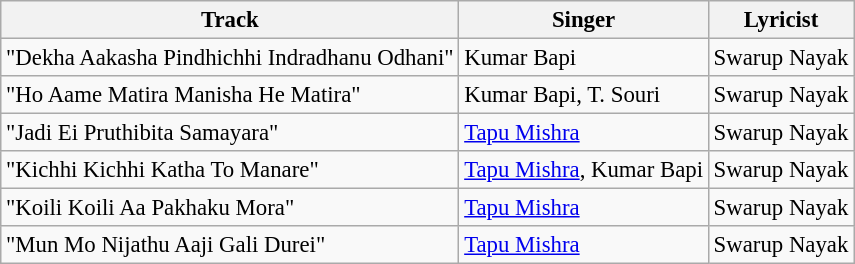<table class="wikitable" style="font-size:95%;">
<tr>
<th>Track</th>
<th>Singer</th>
<th>Lyricist</th>
</tr>
<tr>
<td>"Dekha Aakasha Pindhichhi Indradhanu Odhani"</td>
<td>Kumar Bapi</td>
<td>Swarup Nayak</td>
</tr>
<tr>
<td>"Ho Aame Matira Manisha He Matira"</td>
<td>Kumar Bapi, T. Souri</td>
<td>Swarup Nayak</td>
</tr>
<tr>
<td>"Jadi Ei Pruthibita Samayara"</td>
<td><a href='#'>Tapu Mishra</a></td>
<td>Swarup Nayak</td>
</tr>
<tr>
<td>"Kichhi Kichhi Katha To Manare"</td>
<td><a href='#'>Tapu Mishra</a>, Kumar Bapi</td>
<td>Swarup Nayak</td>
</tr>
<tr>
<td>"Koili Koili Aa Pakhaku Mora"</td>
<td><a href='#'>Tapu Mishra</a></td>
<td>Swarup Nayak</td>
</tr>
<tr>
<td>"Mun Mo Nijathu Aaji Gali Durei"</td>
<td><a href='#'>Tapu Mishra</a></td>
<td>Swarup Nayak</td>
</tr>
</table>
